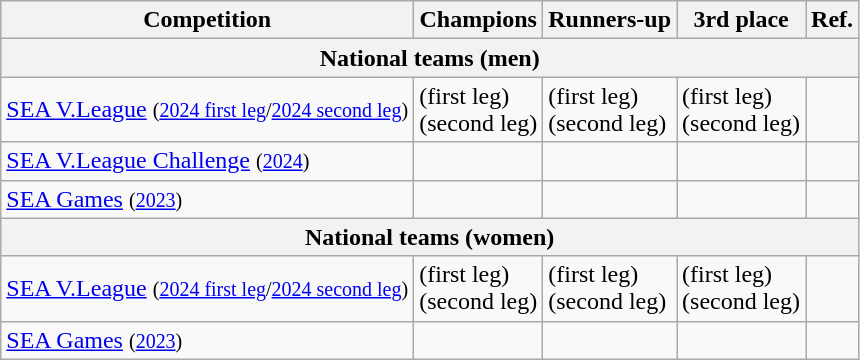<table class="wikitable">
<tr>
<th>Competition</th>
<th>Champions</th>
<th>Runners-up</th>
<th>3rd place</th>
<th>Ref.</th>
</tr>
<tr>
<th colspan=5>National teams (men)</th>
</tr>
<tr>
<td><a href='#'>SEA V.League</a> <small>(<a href='#'>2024 first leg</a>/<a href='#'>2024 second leg</a>)</small></td>
<td> (first leg)<br> (second leg)</td>
<td> (first leg)<br> (second leg)</td>
<td> (first leg)<br> (second leg)</td>
<td align=center></td>
</tr>
<tr>
<td><a href='#'>SEA V.League Challenge</a> <small>(<a href='#'>2024</a>)</small></td>
<td></td>
<td></td>
<td></td>
<td align=center></td>
</tr>
<tr>
<td><a href='#'>SEA Games</a> <small>(<a href='#'>2023</a>)</small></td>
<td></td>
<td></td>
<td></td>
<td align=center></td>
</tr>
<tr>
<th colspan=5>National teams (women)</th>
</tr>
<tr>
<td><a href='#'>SEA V.League</a> <small>(<a href='#'>2024 first leg</a>/<a href='#'>2024 second leg</a>)</small></td>
<td> (first leg)<br> (second leg)</td>
<td> (first leg)<br> (second leg)</td>
<td> (first leg)<br> (second leg)</td>
<td align=center></td>
</tr>
<tr>
<td><a href='#'>SEA Games</a> <small>(<a href='#'>2023</a>)</small></td>
<td></td>
<td></td>
<td></td>
<td align=center></td>
</tr>
</table>
